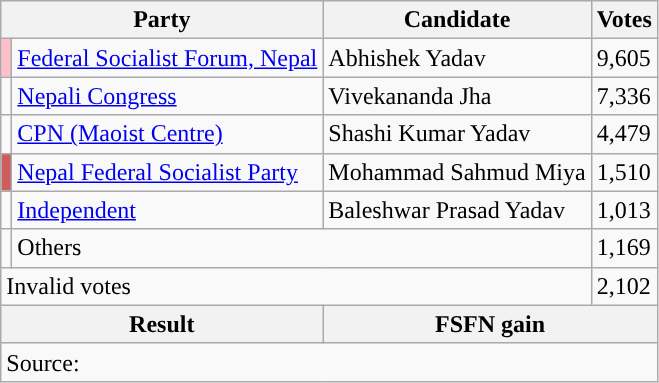<table class="wikitable">
<tr>
<th colspan="2">Party</th>
<th>Candidate</th>
<th>Votes</th>
</tr>
<tr>
<td style="background-color:pink"></td>
<td><a href='#'>Federal Socialist Forum, Nepal</a></td>
<td>Abhishek Yadav</td>
<td>9,605</td>
</tr>
<tr>
<td style="background-color:"></td>
<td><a href='#'>Nepali Congress</a></td>
<td>Vivekananda Jha</td>
<td>7,336</td>
</tr>
<tr>
<td style="background-color:"></td>
<td><a href='#'>CPN (Maoist Centre)</a></td>
<td>Shashi Kumar Yadav</td>
<td>4,479</td>
</tr>
<tr>
<td style="background-color:indianred"></td>
<td><a href='#'>Nepal Federal Socialist Party</a></td>
<td>Mohammad Sahmud Miya</td>
<td>1,510</td>
</tr>
<tr>
<td style="background-color:"></td>
<td><a href='#'>Independent</a></td>
<td>Baleshwar Prasad Yadav</td>
<td>1,013</td>
</tr>
<tr>
<td></td>
<td colspan="2">Others</td>
<td>1,169</td>
</tr>
<tr>
<td colspan="3">Invalid votes</td>
<td>2,102</td>
</tr>
<tr>
<th colspan="2">Result</th>
<th colspan="2">FSFN gain</th>
</tr>
<tr>
<td colspan="4">Source: </td>
</tr>
</table>
